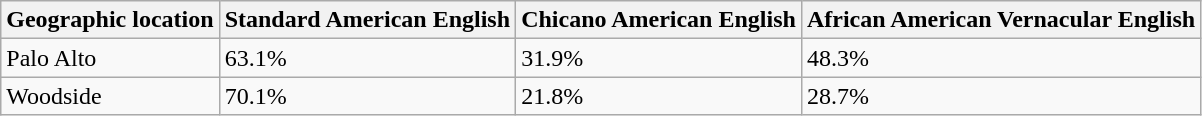<table class="wikitable">
<tr>
<th>Geographic location</th>
<th>Standard American English</th>
<th>Chicano American English</th>
<th>African American Vernacular English</th>
</tr>
<tr>
<td>Palo Alto</td>
<td>63.1%</td>
<td>31.9%</td>
<td>48.3%</td>
</tr>
<tr>
<td>Woodside</td>
<td>70.1%</td>
<td>21.8%</td>
<td>28.7%</td>
</tr>
</table>
